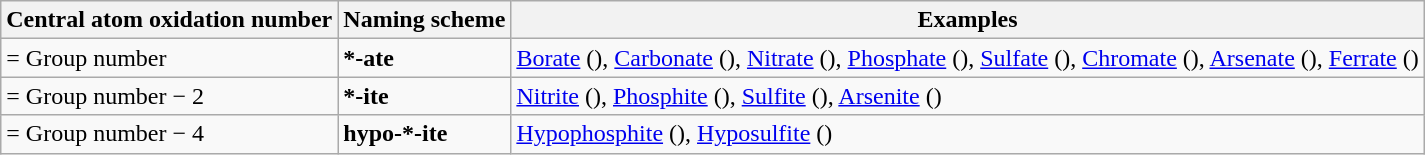<table class=wikitable>
<tr>
<th>Central atom oxidation number</th>
<th>Naming scheme</th>
<th>Examples</th>
</tr>
<tr>
<td>= Group number</td>
<td><strong>*-ate</strong></td>
<td><a href='#'>Borate</a> (), <a href='#'>Carbonate</a> (), <a href='#'>Nitrate</a> (), <a href='#'>Phosphate</a> (), <a href='#'>Sulfate</a> (), <a href='#'>Chromate</a> (), <a href='#'>Arsenate</a> (), <a href='#'>Ferrate</a> ()</td>
</tr>
<tr>
<td>= Group number − 2</td>
<td><strong>*-ite</strong></td>
<td><a href='#'>Nitrite</a> (), <a href='#'>Phosphite</a> (), <a href='#'>Sulfite</a> (), <a href='#'>Arsenite</a> ()</td>
</tr>
<tr>
<td>= Group number − 4</td>
<td><strong>hypo-*-ite</strong></td>
<td><a href='#'>Hypophosphite</a> (), <a href='#'>Hyposulfite</a> ()</td>
</tr>
</table>
